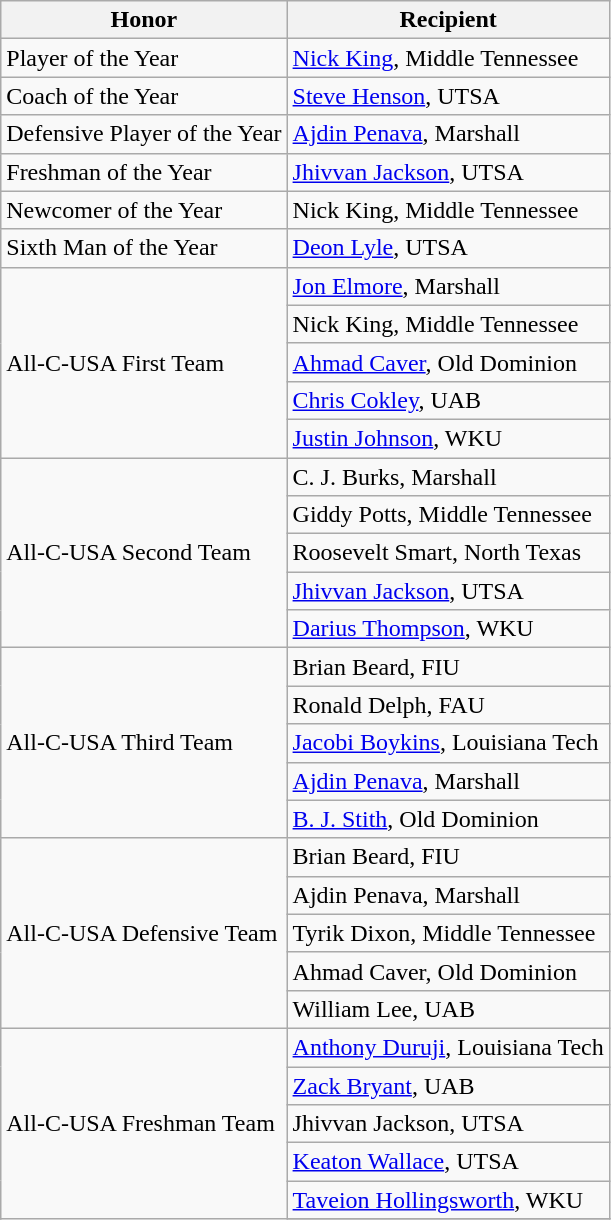<table class="wikitable" border="1">
<tr>
<th>Honor</th>
<th>Recipient</th>
</tr>
<tr>
<td>Player of the Year</td>
<td><a href='#'>Nick King</a>, Middle Tennessee</td>
</tr>
<tr>
<td>Coach of the Year</td>
<td><a href='#'>Steve Henson</a>, UTSA</td>
</tr>
<tr>
<td>Defensive Player of the Year</td>
<td><a href='#'>Ajdin Penava</a>, Marshall</td>
</tr>
<tr>
<td>Freshman of the Year</td>
<td><a href='#'>Jhivvan Jackson</a>, UTSA</td>
</tr>
<tr>
<td>Newcomer of the Year</td>
<td>Nick King, Middle Tennessee</td>
</tr>
<tr>
<td>Sixth Man of the Year</td>
<td><a href='#'>Deon Lyle</a>, UTSA</td>
</tr>
<tr>
<td rowspan="5" valign="middle">All-C-USA First Team</td>
<td><a href='#'>Jon Elmore</a>, Marshall</td>
</tr>
<tr>
<td>Nick King, Middle Tennessee</td>
</tr>
<tr>
<td><a href='#'>Ahmad Caver</a>, Old Dominion</td>
</tr>
<tr>
<td><a href='#'>Chris Cokley</a>, UAB</td>
</tr>
<tr>
<td><a href='#'>Justin Johnson</a>, WKU</td>
</tr>
<tr>
<td rowspan="5" valign="middle">All-C-USA Second Team</td>
<td>C. J. Burks, Marshall</td>
</tr>
<tr>
<td>Giddy Potts, Middle Tennessee</td>
</tr>
<tr>
<td>Roosevelt Smart, North Texas</td>
</tr>
<tr>
<td><a href='#'>Jhivvan Jackson</a>, UTSA</td>
</tr>
<tr>
<td><a href='#'>Darius Thompson</a>, WKU</td>
</tr>
<tr>
<td rowspan="5" valign="middle">All-C-USA Third Team</td>
<td>Brian Beard, FIU</td>
</tr>
<tr>
<td>Ronald Delph, FAU</td>
</tr>
<tr>
<td><a href='#'>Jacobi Boykins</a>, Louisiana Tech</td>
</tr>
<tr>
<td><a href='#'>Ajdin Penava</a>, Marshall</td>
</tr>
<tr>
<td><a href='#'>B. J. Stith</a>, Old Dominion</td>
</tr>
<tr>
<td rowspan="5" valign="middle">All-C-USA Defensive Team</td>
<td>Brian Beard, FIU</td>
</tr>
<tr>
<td>Ajdin Penava, Marshall</td>
</tr>
<tr>
<td>Tyrik Dixon, Middle Tennessee</td>
</tr>
<tr>
<td>Ahmad Caver, Old Dominion</td>
</tr>
<tr>
<td>William Lee, UAB</td>
</tr>
<tr>
<td rowspan="10" valign="middle">All-C-USA Freshman Team</td>
<td><a href='#'>Anthony Duruji</a>, Louisiana Tech</td>
</tr>
<tr>
<td><a href='#'>Zack Bryant</a>, UAB</td>
</tr>
<tr>
<td>Jhivvan Jackson, UTSA</td>
</tr>
<tr>
<td><a href='#'>Keaton Wallace</a>, UTSA</td>
</tr>
<tr>
<td><a href='#'>Taveion Hollingsworth</a>, WKU</td>
</tr>
<tr>
</tr>
</table>
